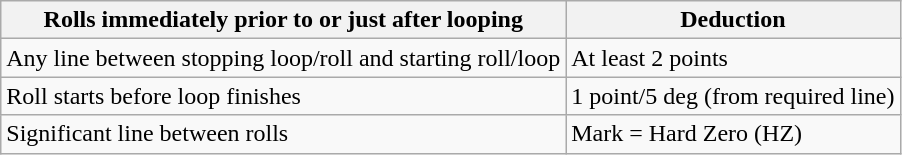<table class="wikitable">
<tr>
<th>Rolls immediately prior to or just after looping</th>
<th>Deduction</th>
</tr>
<tr>
<td>Any line between stopping loop/roll and starting roll/loop</td>
<td>At least 2 points</td>
</tr>
<tr>
<td>Roll starts before loop finishes</td>
<td>1 point/5 deg (from required line)</td>
</tr>
<tr>
<td>Significant line between rolls</td>
<td>Mark = Hard Zero (HZ)</td>
</tr>
</table>
